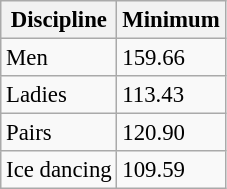<table class="wikitable" style="font-size:95%;">
<tr>
<th>Discipline</th>
<th>Minimum</th>
</tr>
<tr>
<td>Men</td>
<td>159.66</td>
</tr>
<tr>
<td>Ladies</td>
<td>113.43</td>
</tr>
<tr>
<td>Pairs</td>
<td>120.90</td>
</tr>
<tr>
<td>Ice dancing</td>
<td>109.59</td>
</tr>
</table>
